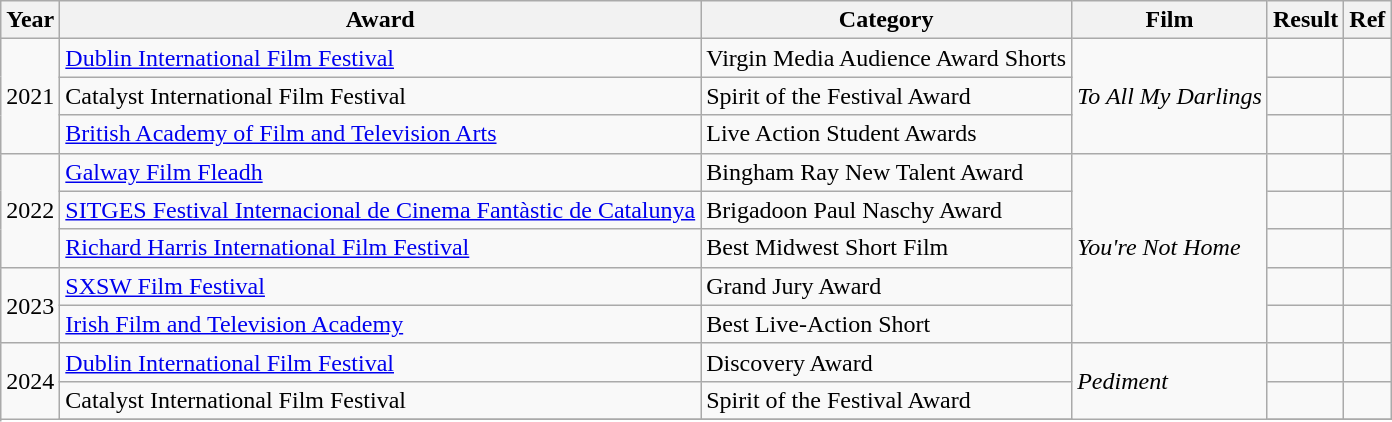<table class="wikitable plainrowheaders">
<tr>
<th>Year</th>
<th>Award</th>
<th>Category</th>
<th>Film</th>
<th>Result</th>
<th>Ref</th>
</tr>
<tr>
<td rowspan="3">2021</td>
<td><a href='#'>Dublin International Film Festival</a></td>
<td>Virgin Media Audience Award Shorts</td>
<td rowspan="3"><em>To All My Darlings</em></td>
<td></td>
<td></td>
</tr>
<tr>
<td>Catalyst International Film Festival</td>
<td>Spirit of the Festival Award</td>
<td></td>
<td></td>
</tr>
<tr>
<td><a href='#'>British Academy of Film and Television Arts</a></td>
<td>Live Action Student Awards</td>
<td></td>
<td></td>
</tr>
<tr>
<td rowspan="3">2022</td>
<td><a href='#'>Galway Film Fleadh</a></td>
<td>Bingham Ray New Talent Award</td>
<td rowspan="5"><em>You're Not Home</em></td>
<td></td>
<td></td>
</tr>
<tr>
<td><a href='#'>SITGES Festival Internacional de Cinema Fantàstic de Catalunya</a></td>
<td>Brigadoon Paul Naschy Award</td>
<td></td>
<td></td>
</tr>
<tr>
<td><a href='#'>Richard Harris International Film Festival</a></td>
<td>Best Midwest Short Film</td>
<td></td>
<td></td>
</tr>
<tr>
<td rowspan="2">2023</td>
<td><a href='#'>SXSW Film Festival</a></td>
<td>Grand Jury Award</td>
<td></td>
</tr>
<tr>
<td><a href='#'>Irish Film and Television Academy</a></td>
<td>Best Live-Action Short</td>
<td></td>
<td></td>
</tr>
<tr>
<td rowspan="4">2024</td>
<td><a href='#'>Dublin International Film Festival</a></td>
<td>Discovery Award</td>
<td rowspan="9"><em>Pediment</em></td>
<td></td>
</tr>
<tr>
<td>Catalyst International Film Festival</td>
<td>Spirit of the Festival Award</td>
<td></td>
<td></td>
</tr>
<tr>
</tr>
</table>
